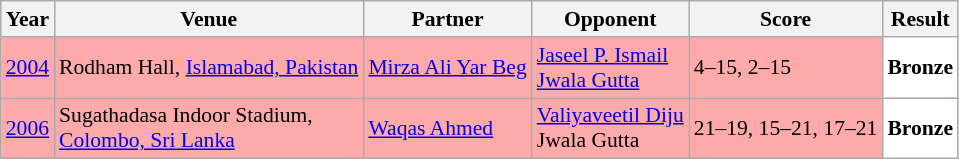<table class="sortable wikitable" style="font-size: 90%;">
<tr>
<th>Year</th>
<th>Venue</th>
<th>Partner</th>
<th>Opponent</th>
<th>Score</th>
<th>Result</th>
</tr>
<tr style="background:#FFAAAA">
<td align="center"><a href='#'>2004</a></td>
<td align="left">Rodham Hall, <a href='#'>Islamabad, Pakistan</a></td>
<td align="left"> <a href='#'>Mirza Ali Yar Beg</a></td>
<td align="left"> <a href='#'>Jaseel P. Ismail</a> <br>  <a href='#'>Jwala Gutta</a></td>
<td align="left">4–15, 2–15</td>
<td style="text-align:left; background:white"> <strong>Bronze</strong></td>
</tr>
<tr style="background:#FFAAAA">
<td align="center"><a href='#'>2006</a></td>
<td align="left">Sugathadasa Indoor Stadium,<br><a href='#'>Colombo, Sri Lanka</a></td>
<td align="left"> <a href='#'>Waqas Ahmed</a></td>
<td align="left"> <a href='#'>Valiyaveetil Diju</a> <br>  Jwala Gutta</td>
<td align="left">21–19, 15–21, 17–21</td>
<td style="text-align:left; background:white"> <strong>Bronze</strong></td>
</tr>
</table>
